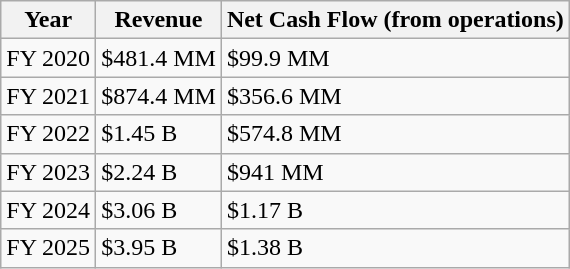<table class="wikitable">
<tr>
<th>Year</th>
<th>Revenue</th>
<th>Net Cash Flow (from operations)</th>
</tr>
<tr>
<td>FY 2020</td>
<td>$481.4 MM</td>
<td>$99.9 MM</td>
</tr>
<tr>
<td>FY 2021</td>
<td>$874.4 MM</td>
<td>$356.6 MM</td>
</tr>
<tr>
<td>FY 2022</td>
<td>$1.45 B</td>
<td>$574.8 MM</td>
</tr>
<tr>
<td>FY 2023</td>
<td>$2.24 B</td>
<td>$941 MM</td>
</tr>
<tr>
<td>FY 2024</td>
<td>$3.06 B</td>
<td>$1.17 B</td>
</tr>
<tr>
<td>FY 2025</td>
<td>$3.95 B</td>
<td>$1.38 B</td>
</tr>
</table>
